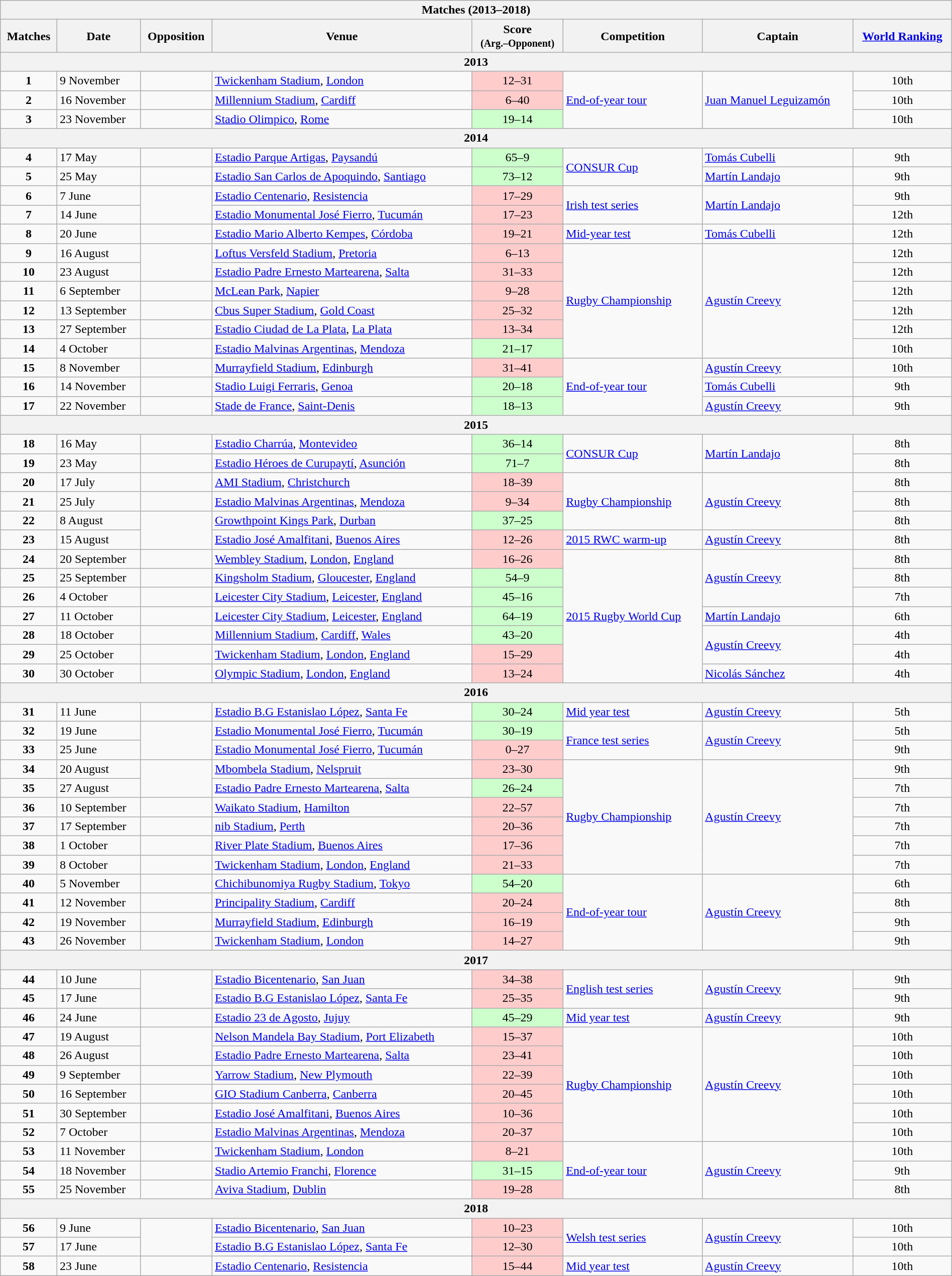<table class="wikitable collapsible collapsed" style="width:100%">
<tr>
<th colspan=8>Matches (2013–2018)</th>
</tr>
<tr>
<th>Matches</th>
<th>Date</th>
<th>Opposition</th>
<th>Venue</th>
<th>Score<br><small>(Arg.–Opponent)</small></th>
<th>Competition</th>
<th>Captain</th>
<th><a href='#'>World Ranking</a></th>
</tr>
<tr>
<th colspan=8>2013</th>
</tr>
<tr>
<td align=center><strong>1</strong></td>
<td>9 November</td>
<td></td>
<td><a href='#'>Twickenham Stadium</a>, <a href='#'>London</a></td>
<td align=center bgcolor=#FFCCCC>12–31</td>
<td rowspan=3><a href='#'>End-of-year tour</a></td>
<td rowspan=3><a href='#'>Juan Manuel Leguizamón</a></td>
<td align=center>10th</td>
</tr>
<tr>
<td align=center><strong>2</strong></td>
<td>16 November</td>
<td></td>
<td><a href='#'>Millennium Stadium</a>, <a href='#'>Cardiff</a></td>
<td align=center bgcolor=#FFCCCC>6–40</td>
<td align=center>10th</td>
</tr>
<tr>
<td align=center><strong>3</strong></td>
<td>23 November</td>
<td></td>
<td><a href='#'>Stadio Olimpico</a>, <a href='#'>Rome</a></td>
<td align=center bgcolor=#CCFFCC>19–14</td>
<td align=center>10th</td>
</tr>
<tr>
<th colspan=8>2014</th>
</tr>
<tr>
<td align=center><strong>4</strong></td>
<td>17 May</td>
<td></td>
<td><a href='#'>Estadio Parque Artigas</a>, <a href='#'>Paysandú</a></td>
<td align=center bgcolor=#CCFFCC>65–9</td>
<td rowspan=2><a href='#'>CONSUR Cup</a></td>
<td><a href='#'>Tomás Cubelli</a></td>
<td align=center>9th</td>
</tr>
<tr>
<td align=center><strong>5</strong></td>
<td>25 May</td>
<td></td>
<td><a href='#'>Estadio San Carlos de Apoquindo</a>, <a href='#'>Santiago</a></td>
<td align=center bgcolor=#CCFFCC>73–12</td>
<td><a href='#'>Martín Landajo</a></td>
<td align=center>9th</td>
</tr>
<tr>
<td align=center><strong>6</strong></td>
<td>7 June</td>
<td rowspan=2></td>
<td><a href='#'>Estadio Centenario</a>, <a href='#'>Resistencia</a></td>
<td align=center bgcolor=#FFCCCC>17–29</td>
<td rowspan=2><a href='#'>Irish test series</a></td>
<td rowspan=2><a href='#'>Martín Landajo</a></td>
<td align=center>9th</td>
</tr>
<tr>
<td align=center><strong>7</strong></td>
<td>14 June</td>
<td><a href='#'>Estadio Monumental José Fierro</a>, <a href='#'>Tucumán</a></td>
<td align=center bgcolor=#FFCCCC>17–23</td>
<td align=center>12th</td>
</tr>
<tr>
<td align=center><strong>8</strong></td>
<td>20 June</td>
<td></td>
<td><a href='#'>Estadio Mario Alberto Kempes</a>, <a href='#'>Córdoba</a></td>
<td align=center bgcolor=#FFCCCC>19–21</td>
<td><a href='#'>Mid-year test</a></td>
<td><a href='#'>Tomás Cubelli</a></td>
<td align=center>12th</td>
</tr>
<tr>
<td align=center><strong>9</strong></td>
<td>16 August</td>
<td rowspan=2></td>
<td><a href='#'>Loftus Versfeld Stadium</a>, <a href='#'>Pretoria</a></td>
<td align=center bgcolor=#FFCCCC>6–13</td>
<td rowspan=6><a href='#'>Rugby Championship</a></td>
<td rowspan=6><a href='#'>Agustín Creevy</a></td>
<td align=center>12th</td>
</tr>
<tr>
<td align=center><strong>10</strong></td>
<td>23 August</td>
<td><a href='#'>Estadio Padre Ernesto Martearena</a>, <a href='#'>Salta</a></td>
<td align=center bgcolor=#FFCCCC>31–33</td>
<td align=center>12th</td>
</tr>
<tr>
<td align=center><strong>11</strong></td>
<td>6 September</td>
<td></td>
<td><a href='#'>McLean Park</a>, <a href='#'>Napier</a></td>
<td align=center bgcolor=#FFCCCC>9–28</td>
<td align=center>12th</td>
</tr>
<tr>
<td align=center><strong>12</strong></td>
<td>13 September</td>
<td></td>
<td><a href='#'>Cbus Super Stadium</a>, <a href='#'>Gold Coast</a></td>
<td align=center bgcolor=#FFCCCC>25–32</td>
<td align=center>12th</td>
</tr>
<tr>
<td align=center><strong>13</strong></td>
<td>27 September</td>
<td></td>
<td><a href='#'>Estadio Ciudad de La Plata</a>, <a href='#'>La Plata</a></td>
<td align=center bgcolor=#FFCCCC>13–34</td>
<td align=center>12th</td>
</tr>
<tr>
<td align=center><strong>14</strong></td>
<td>4 October</td>
<td></td>
<td><a href='#'>Estadio Malvinas Argentinas</a>, <a href='#'>Mendoza</a></td>
<td align=center bgcolor=#CCFFCC>21–17</td>
<td align=center>10th</td>
</tr>
<tr>
<td align=center><strong>15</strong></td>
<td>8 November</td>
<td></td>
<td><a href='#'>Murrayfield Stadium</a>, <a href='#'>Edinburgh</a></td>
<td align=center bgcolor=#FFCCCC>31–41</td>
<td rowspan=3><a href='#'>End-of-year tour</a></td>
<td><a href='#'>Agustín Creevy</a></td>
<td align=center>10th</td>
</tr>
<tr>
<td align=center><strong>16</strong></td>
<td>14 November</td>
<td></td>
<td><a href='#'>Stadio Luigi Ferraris</a>, <a href='#'>Genoa</a></td>
<td align=center bgcolor=#CCFFCC>20–18</td>
<td><a href='#'>Tomás Cubelli</a></td>
<td align=center>9th</td>
</tr>
<tr>
<td align=center><strong>17</strong></td>
<td>22 November</td>
<td></td>
<td><a href='#'>Stade de France</a>, <a href='#'>Saint-Denis</a></td>
<td align=center bgcolor=#CCFFCC>18–13</td>
<td><a href='#'>Agustín Creevy</a></td>
<td align=center>9th</td>
</tr>
<tr>
<th colspan=8>2015</th>
</tr>
<tr>
<td align=center><strong>18</strong></td>
<td>16 May</td>
<td></td>
<td><a href='#'>Estadio Charrúa</a>, <a href='#'>Montevideo</a></td>
<td align=center bgcolor=#CCFFCC>36–14</td>
<td rowspan=2><a href='#'>CONSUR Cup</a></td>
<td rowspan=2><a href='#'>Martín Landajo</a></td>
<td align=center>8th</td>
</tr>
<tr>
<td align=center><strong>19</strong></td>
<td>23 May</td>
<td></td>
<td><a href='#'>Estadio Héroes de Curupaytí</a>, <a href='#'>Asunción</a></td>
<td align=center bgcolor=#CCFFCC>71–7</td>
<td align=center>8th</td>
</tr>
<tr>
<td align=center><strong>20</strong></td>
<td>17 July</td>
<td></td>
<td><a href='#'>AMI Stadium</a>, <a href='#'>Christchurch</a></td>
<td align=center bgcolor=#FFCCCC>18–39</td>
<td rowspan=3><a href='#'>Rugby Championship</a></td>
<td rowspan=3><a href='#'>Agustín Creevy</a></td>
<td align=center>8th</td>
</tr>
<tr>
<td align=center><strong>21</strong></td>
<td>25 July</td>
<td></td>
<td><a href='#'>Estadio Malvinas Argentinas</a>, <a href='#'>Mendoza</a></td>
<td align=center bgcolor=#FFCCCC>9–34</td>
<td align=center>8th</td>
</tr>
<tr>
<td align=center><strong>22</strong></td>
<td>8 August</td>
<td rowspan=2></td>
<td><a href='#'>Growthpoint Kings Park</a>, <a href='#'>Durban</a></td>
<td align=center bgcolor=#CCFFCC>37–25</td>
<td align=center>8th</td>
</tr>
<tr>
<td align=center><strong>23</strong></td>
<td>15 August</td>
<td><a href='#'>Estadio José Amalfitani</a>, <a href='#'>Buenos Aires</a></td>
<td align=center bgcolor=#FFCCCC>12–26</td>
<td><a href='#'>2015 RWC warm-up</a></td>
<td><a href='#'>Agustín Creevy</a></td>
<td align=center>8th</td>
</tr>
<tr>
<td align=center><strong>24</strong></td>
<td>20 September</td>
<td></td>
<td><a href='#'>Wembley Stadium</a>, <a href='#'>London</a>, <a href='#'>England</a></td>
<td align=center bgcolor=#FFCCCC>16–26</td>
<td rowspan=7><a href='#'>2015 Rugby World Cup</a></td>
<td rowspan=3><a href='#'>Agustín Creevy</a></td>
<td align=center>8th</td>
</tr>
<tr>
<td align=center><strong>25</strong></td>
<td>25 September</td>
<td></td>
<td><a href='#'>Kingsholm Stadium</a>, <a href='#'>Gloucester</a>, <a href='#'>England</a></td>
<td align=center bgcolor=#CCFFCC>54–9</td>
<td align=center>8th</td>
</tr>
<tr>
<td align=center><strong>26</strong></td>
<td>4 October</td>
<td></td>
<td><a href='#'>Leicester City Stadium</a>, <a href='#'>Leicester</a>, <a href='#'>England</a></td>
<td align=center bgcolor=#CCFFCC>45–16</td>
<td align=center>7th</td>
</tr>
<tr>
<td align=center><strong>27</strong></td>
<td>11 October</td>
<td></td>
<td><a href='#'>Leicester City Stadium</a>, <a href='#'>Leicester</a>, <a href='#'>England</a></td>
<td align=center bgcolor=#CCFFCC>64–19</td>
<td><a href='#'>Martín Landajo</a></td>
<td align=center>6th</td>
</tr>
<tr>
<td align=center><strong>28</strong></td>
<td>18 October</td>
<td></td>
<td><a href='#'>Millennium Stadium</a>, <a href='#'>Cardiff</a>, <a href='#'>Wales</a></td>
<td align=center bgcolor=#CCFFCC>43–20</td>
<td rowspan=2><a href='#'>Agustín Creevy</a></td>
<td align=center>4th</td>
</tr>
<tr>
<td align=center><strong>29</strong></td>
<td>25 October</td>
<td></td>
<td><a href='#'>Twickenham Stadium</a>, <a href='#'>London</a>, <a href='#'>England</a></td>
<td align=center bgcolor=#FFCCCC>15–29</td>
<td align=center>4th</td>
</tr>
<tr>
<td align=center><strong>30</strong></td>
<td>30 October</td>
<td></td>
<td><a href='#'>Olympic Stadium</a>, <a href='#'>London</a>, <a href='#'>England</a></td>
<td align=center bgcolor=#FFCCCC>13–24</td>
<td><a href='#'>Nicolás Sánchez</a></td>
<td align=center>4th</td>
</tr>
<tr>
<th colspan=8>2016</th>
</tr>
<tr>
<td align=center><strong>31</strong></td>
<td>11 June</td>
<td></td>
<td><a href='#'>Estadio B.G Estanislao López</a>, <a href='#'>Santa Fe</a></td>
<td align=center bgcolor=#CCFFCC>30–24</td>
<td><a href='#'>Mid year test</a></td>
<td><a href='#'>Agustín Creevy</a></td>
<td align=center>5th</td>
</tr>
<tr>
<td align=center><strong>32</strong></td>
<td>19 June</td>
<td rowspan=2></td>
<td><a href='#'>Estadio Monumental José Fierro</a>, <a href='#'>Tucumán</a></td>
<td align=center bgcolor=#CCFFCC>30–19</td>
<td rowspan=2><a href='#'>France test series</a></td>
<td rowspan=2><a href='#'>Agustín Creevy</a></td>
<td align=center>5th</td>
</tr>
<tr>
<td align=center><strong>33</strong></td>
<td>25 June</td>
<td><a href='#'>Estadio Monumental José Fierro</a>, <a href='#'>Tucumán</a></td>
<td align=center bgcolor=#FFCCCC>0–27</td>
<td align=center>9th</td>
</tr>
<tr>
<td align=center><strong>34</strong></td>
<td>20 August</td>
<td rowspan=2></td>
<td><a href='#'>Mbombela Stadium</a>, <a href='#'>Nelspruit</a></td>
<td align=center bgcolor=#FFCCCC>23–30</td>
<td rowspan=6><a href='#'>Rugby Championship</a></td>
<td rowspan=6><a href='#'>Agustín Creevy</a></td>
<td align=center>9th</td>
</tr>
<tr>
<td align=center><strong>35</strong></td>
<td>27 August</td>
<td><a href='#'>Estadio Padre Ernesto Martearena</a>, <a href='#'>Salta</a></td>
<td align=center bgcolor=#CCFFCC>26–24</td>
<td align=center>7th</td>
</tr>
<tr>
<td align=center><strong>36</strong></td>
<td>10 September</td>
<td></td>
<td><a href='#'>Waikato Stadium</a>, <a href='#'>Hamilton</a></td>
<td align=center bgcolor=#FFCCCC>22–57</td>
<td align=center>7th</td>
</tr>
<tr>
<td align=center><strong>37</strong></td>
<td>17 September</td>
<td></td>
<td><a href='#'>nib Stadium</a>, <a href='#'>Perth</a></td>
<td align=center bgcolor=#FFCCCC>20–36</td>
<td align=center>7th</td>
</tr>
<tr>
<td align=center><strong>38</strong></td>
<td>1 October</td>
<td></td>
<td><a href='#'>River Plate Stadium</a>, <a href='#'>Buenos Aires</a></td>
<td align=center bgcolor=#FFCCCC>17–36</td>
<td align=center>7th</td>
</tr>
<tr>
<td align=center><strong>39</strong></td>
<td>8 October</td>
<td></td>
<td><a href='#'>Twickenham Stadium</a>, <a href='#'>London</a>, <a href='#'>England</a></td>
<td align=center bgcolor=#FFCCCC>21–33</td>
<td align=center>7th</td>
</tr>
<tr>
<td align=center><strong>40</strong></td>
<td>5 November</td>
<td></td>
<td><a href='#'>Chichibunomiya Rugby Stadium</a>, <a href='#'>Tokyo</a></td>
<td align=center bgcolor=#CCFFCC>54–20</td>
<td rowspan=4><a href='#'>End-of-year tour</a></td>
<td rowspan=4><a href='#'>Agustín Creevy</a></td>
<td align=center>6th</td>
</tr>
<tr>
<td align=center><strong>41</strong></td>
<td>12 November</td>
<td></td>
<td><a href='#'>Principality Stadium</a>, <a href='#'>Cardiff</a></td>
<td align=center bgcolor=#FFCCCC>20–24</td>
<td align=center>8th</td>
</tr>
<tr>
<td align=center><strong>42</strong></td>
<td>19 November</td>
<td></td>
<td><a href='#'>Murrayfield Stadium</a>, <a href='#'>Edinburgh</a></td>
<td align=center bgcolor=#FFCCCC>16–19</td>
<td align=center>9th</td>
</tr>
<tr>
<td align=center><strong>43</strong></td>
<td>26 November</td>
<td></td>
<td><a href='#'>Twickenham Stadium</a>, <a href='#'>London</a></td>
<td align=center bgcolor=#FFCCCC>14–27</td>
<td align=center>9th</td>
</tr>
<tr>
<th colspan=8>2017</th>
</tr>
<tr>
<td align=center><strong>44</strong></td>
<td>10 June</td>
<td rowspan=2></td>
<td><a href='#'>Estadio Bicentenario</a>, <a href='#'>San Juan</a></td>
<td align=center bgcolor=#FFCCCC>34–38</td>
<td rowspan=2><a href='#'>English test series</a></td>
<td rowspan=2><a href='#'>Agustín Creevy</a></td>
<td align=center>9th</td>
</tr>
<tr>
<td align=center><strong>45</strong></td>
<td>17 June</td>
<td><a href='#'>Estadio B.G Estanislao López</a>, <a href='#'>Santa Fe</a></td>
<td align=center bgcolor=#FFCCCC>25–35</td>
<td align=center>9th</td>
</tr>
<tr>
<td align=center><strong>46</strong></td>
<td>24 June</td>
<td></td>
<td><a href='#'>Estadio 23 de Agosto</a>, <a href='#'>Jujuy</a></td>
<td align=center bgcolor=#CCFFCC>45–29</td>
<td><a href='#'>Mid year test</a></td>
<td><a href='#'>Agustín Creevy</a></td>
<td align=center>9th</td>
</tr>
<tr>
<td align=center><strong>47</strong></td>
<td>19 August</td>
<td rowspan=2></td>
<td><a href='#'>Nelson Mandela Bay Stadium</a>, <a href='#'>Port Elizabeth</a></td>
<td align=center bgcolor=#FFCCCC>15–37</td>
<td rowspan=6><a href='#'>Rugby Championship</a></td>
<td rowspan=6><a href='#'>Agustín Creevy</a></td>
<td align=center>10th</td>
</tr>
<tr>
<td align=center><strong>48</strong></td>
<td>26 August</td>
<td><a href='#'>Estadio Padre Ernesto Martearena</a>, <a href='#'>Salta</a></td>
<td align=center bgcolor=#FFCCCC>23–41</td>
<td align=center>10th</td>
</tr>
<tr>
<td align=center><strong>49</strong></td>
<td>9 September</td>
<td></td>
<td><a href='#'>Yarrow Stadium</a>, <a href='#'>New Plymouth</a></td>
<td align=center bgcolor=#FFCCCC>22–39</td>
<td align=center>10th</td>
</tr>
<tr>
<td align=center><strong>50</strong></td>
<td>16 September</td>
<td></td>
<td><a href='#'>GIO Stadium Canberra</a>, <a href='#'>Canberra</a></td>
<td align=center bgcolor=#FFCCCC>20–45</td>
<td align=center>10th</td>
</tr>
<tr>
<td align=center><strong>51</strong></td>
<td>30 September</td>
<td></td>
<td><a href='#'>Estadio José Amalfitani</a>, <a href='#'>Buenos Aires</a></td>
<td align=center bgcolor=#FFCCCC>10–36</td>
<td align=center>10th</td>
</tr>
<tr>
<td align=center><strong>52</strong></td>
<td>7 October</td>
<td></td>
<td><a href='#'>Estadio Malvinas Argentinas</a>, <a href='#'>Mendoza</a></td>
<td align=center bgcolor=#FFCCCC>20–37</td>
<td align=center>10th</td>
</tr>
<tr>
<td align=center><strong>53</strong></td>
<td>11 November</td>
<td></td>
<td><a href='#'>Twickenham Stadium</a>, <a href='#'>London</a></td>
<td align=center bgcolor=#FFCCCC>8–21</td>
<td rowspan=3><a href='#'>End-of-year tour</a></td>
<td rowspan=3><a href='#'>Agustín Creevy</a></td>
<td align=center>10th</td>
</tr>
<tr>
<td align=center><strong>54</strong></td>
<td>18 November</td>
<td></td>
<td><a href='#'>Stadio Artemio Franchi</a>, <a href='#'>Florence</a></td>
<td align=center bgcolor=#CCFFCC>31–15</td>
<td align=center>9th</td>
</tr>
<tr>
<td align=center><strong>55</strong></td>
<td>25 November</td>
<td></td>
<td><a href='#'>Aviva Stadium</a>, <a href='#'>Dublin</a></td>
<td align=center bgcolor=#FFCCCC>19–28</td>
<td align=center>8th</td>
</tr>
<tr>
<th colspan=8>2018</th>
</tr>
<tr>
<td align=center><strong>56</strong></td>
<td>9 June</td>
<td rowspan=2></td>
<td><a href='#'>Estadio Bicentenario</a>, <a href='#'>San Juan</a></td>
<td align=center bgcolor=#FFCCCC>10–23</td>
<td rowspan=2><a href='#'>Welsh test series</a></td>
<td rowspan=2><a href='#'>Agustín Creevy</a></td>
<td align=center>10th</td>
</tr>
<tr>
<td align=center><strong>57</strong></td>
<td>17 June</td>
<td><a href='#'>Estadio B.G Estanislao López</a>, <a href='#'>Santa Fe</a></td>
<td align=center bgcolor=#FFCCCC>12–30</td>
<td align=center>10th</td>
</tr>
<tr>
<td align=center><strong>58</strong></td>
<td>23 June</td>
<td></td>
<td><a href='#'>Estadio Centenario</a>, <a href='#'>Resistencia</a></td>
<td align=center bgcolor=#FFCCCC>15–44</td>
<td><a href='#'>Mid year test</a></td>
<td><a href='#'>Agustín Creevy</a></td>
<td align=center>10th</td>
</tr>
</table>
